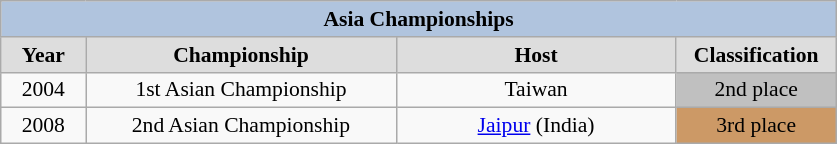<table class="wikitable" style=font-size:90%>
<tr align=center style="background:#B0C4DE;">
<td colspan=4><strong>Asia Championships</strong></td>
</tr>
<tr align=center bgcolor="#dddddd">
<td width=50><strong>Year</strong></td>
<td width=200><strong>Championship</strong></td>
<td width=180><strong>Host</strong></td>
<td width=100><strong>Classification</strong></td>
</tr>
<tr align=center>
<td>2004</td>
<td>1st Asian Championship</td>
<td>Taiwan</td>
<td bgcolor="silver" align="center"> 2nd place</td>
</tr>
<tr align=center>
<td>2008</td>
<td>2nd Asian Championship</td>
<td><a href='#'>Jaipur</a> (India)</td>
<td bgcolor="#CC9966" align="center"> 3rd place</td>
</tr>
</table>
